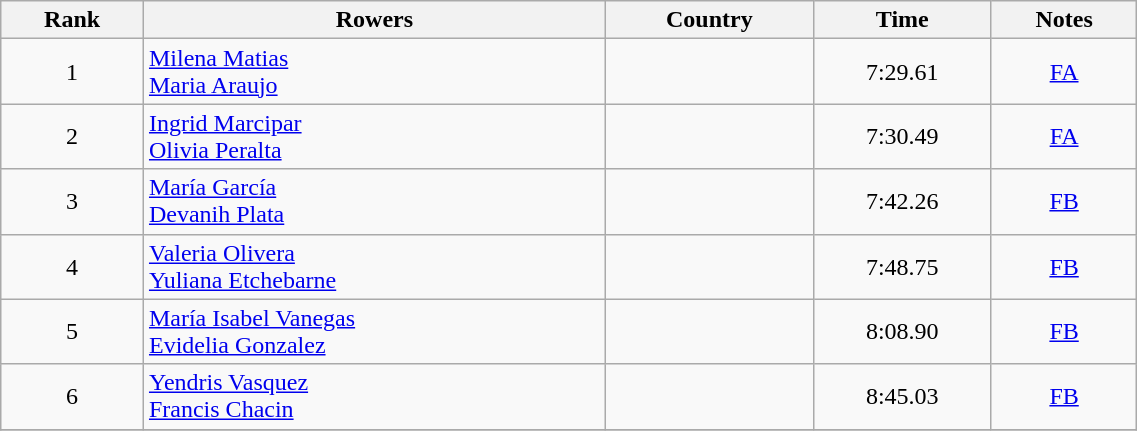<table class="wikitable" width=60% style="text-align:center">
<tr>
<th>Rank</th>
<th>Rowers</th>
<th>Country</th>
<th>Time</th>
<th>Notes</th>
</tr>
<tr>
<td>1</td>
<td align=left><a href='#'>Milena Matias</a><br><a href='#'>Maria Araujo</a></td>
<td align=left></td>
<td>7:29.61</td>
<td><a href='#'>FA</a></td>
</tr>
<tr>
<td>2</td>
<td align=left><a href='#'>Ingrid Marcipar</a><br><a href='#'>Olivia Peralta</a></td>
<td align=left></td>
<td>7:30.49</td>
<td><a href='#'>FA</a></td>
</tr>
<tr>
<td>3</td>
<td align=left><a href='#'>María García</a><br><a href='#'>Devanih Plata</a></td>
<td align=left></td>
<td>7:42.26</td>
<td><a href='#'>FB</a></td>
</tr>
<tr>
<td>4</td>
<td align=left><a href='#'>Valeria Olivera</a><br><a href='#'>Yuliana Etchebarne</a></td>
<td align=left></td>
<td>7:48.75</td>
<td><a href='#'>FB</a></td>
</tr>
<tr>
<td>5</td>
<td align=left><a href='#'>María Isabel Vanegas</a><br><a href='#'>Evidelia Gonzalez</a></td>
<td align=left></td>
<td>8:08.90</td>
<td><a href='#'>FB</a></td>
</tr>
<tr>
<td>6</td>
<td align=left><a href='#'>Yendris Vasquez</a><br><a href='#'>Francis Chacin</a></td>
<td align=left></td>
<td>8:45.03</td>
<td><a href='#'>FB</a></td>
</tr>
<tr>
</tr>
</table>
